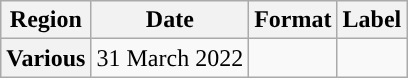<table class="wikitable plainrowheaders">
<tr>
<th scope="col">Region</th>
<th scope="col">Date</th>
<th scope="col">Format</th>
<th scope="col">Label</th>
</tr>
<tr>
<th scope="row">Various</th>
<td>31 March 2022</td>
<td></td>
<td></td>
</tr>
</table>
